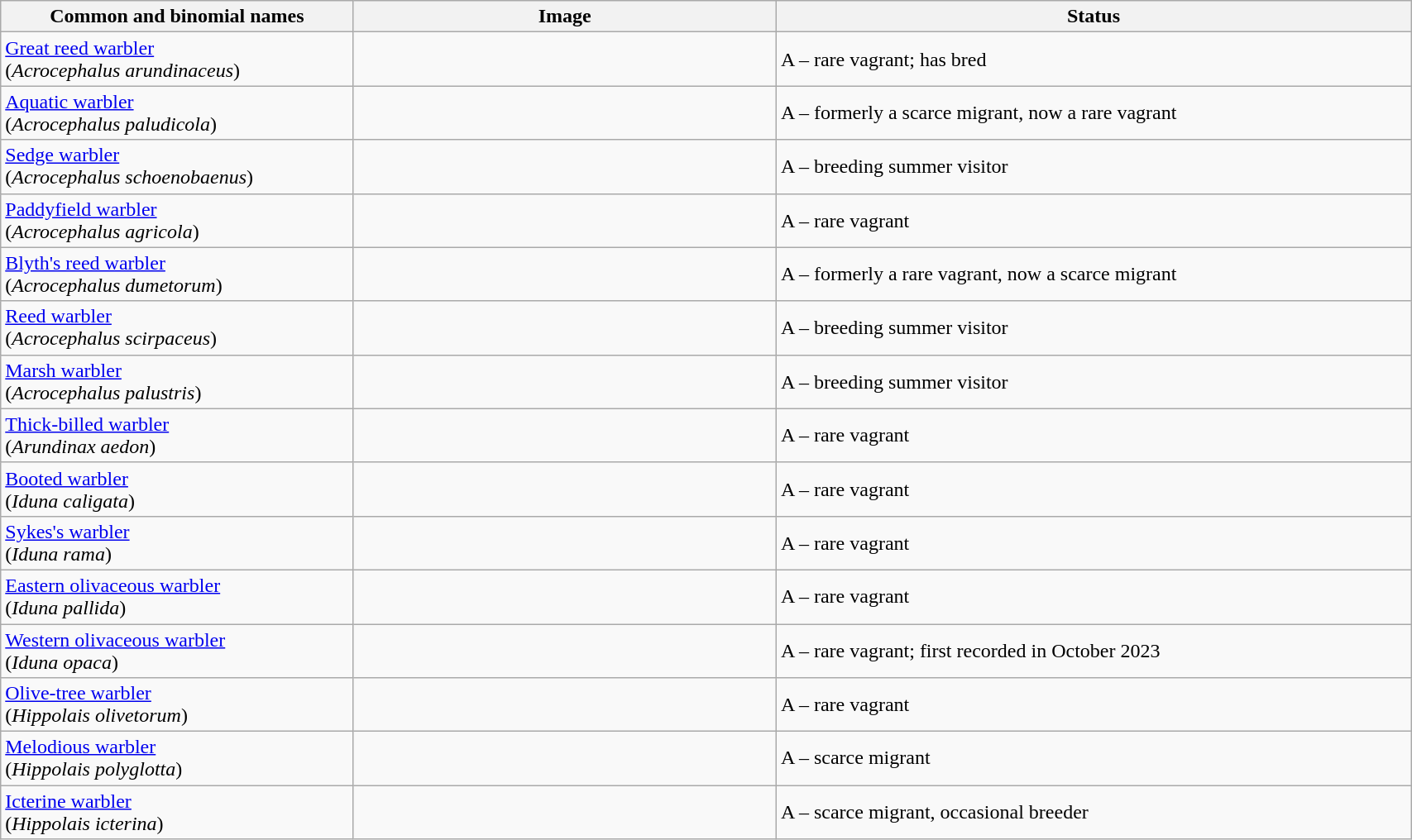<table width=90% class="wikitable">
<tr>
<th width=25%>Common and binomial names</th>
<th width=30%>Image</th>
<th width=45%>Status</th>
</tr>
<tr>
<td><a href='#'>Great reed warbler</a><br>(<em>Acrocephalus arundinaceus</em>)</td>
<td></td>
<td>A – rare vagrant; has bred</td>
</tr>
<tr>
<td><a href='#'>Aquatic warbler</a><br>(<em>Acrocephalus paludicola</em>)</td>
<td></td>
<td>A – formerly a scarce migrant, now a rare vagrant</td>
</tr>
<tr>
<td><a href='#'>Sedge warbler</a><br>(<em>Acrocephalus schoenobaenus</em>)</td>
<td></td>
<td>A – breeding summer visitor</td>
</tr>
<tr>
<td><a href='#'>Paddyfield warbler</a><br>(<em>Acrocephalus agricola</em>)</td>
<td></td>
<td>A – rare vagrant</td>
</tr>
<tr>
<td><a href='#'>Blyth's reed warbler</a><br>(<em>Acrocephalus dumetorum</em>)</td>
<td></td>
<td>A – formerly a rare vagrant, now a scarce migrant</td>
</tr>
<tr>
<td><a href='#'>Reed warbler</a><br>(<em>Acrocephalus scirpaceus</em>)</td>
<td></td>
<td>A – breeding summer visitor</td>
</tr>
<tr>
<td><a href='#'>Marsh warbler</a><br>(<em>Acrocephalus palustris</em>)</td>
<td></td>
<td>A – breeding summer visitor</td>
</tr>
<tr>
<td><a href='#'>Thick-billed warbler</a><br>(<em>Arundinax aedon</em>)</td>
<td></td>
<td>A – rare vagrant</td>
</tr>
<tr>
<td><a href='#'>Booted warbler</a><br>(<em>Iduna caligata</em>)</td>
<td></td>
<td>A – rare vagrant</td>
</tr>
<tr>
<td><a href='#'>Sykes's warbler</a><br>(<em>Iduna rama</em>)</td>
<td></td>
<td>A – rare vagrant</td>
</tr>
<tr>
<td><a href='#'>Eastern olivaceous warbler</a><br>(<em>Iduna pallida</em>)</td>
<td></td>
<td>A – rare vagrant</td>
</tr>
<tr>
<td><a href='#'>Western olivaceous warbler</a><br>(<em>Iduna opaca</em>)</td>
<td></td>
<td>A – rare vagrant; first recorded in October 2023</td>
</tr>
<tr>
<td><a href='#'>Olive-tree warbler</a><br>(<em>Hippolais olivetorum</em>)</td>
<td></td>
<td>A – rare vagrant</td>
</tr>
<tr>
<td><a href='#'>Melodious warbler</a><br>(<em>Hippolais polyglotta</em>)</td>
<td></td>
<td>A – scarce migrant</td>
</tr>
<tr>
<td><a href='#'>Icterine warbler</a><br>(<em>Hippolais icterina</em>)</td>
<td></td>
<td>A – scarce migrant, occasional breeder</td>
</tr>
</table>
